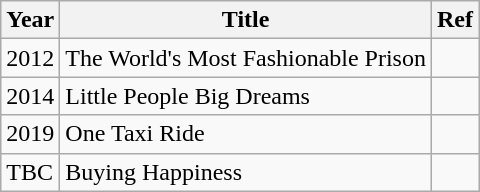<table class="wikitable">
<tr>
<th>Year</th>
<th>Title</th>
<th>Ref</th>
</tr>
<tr>
<td>2012</td>
<td>The World's Most Fashionable Prison</td>
<td></td>
</tr>
<tr>
<td>2014</td>
<td>Little People Big Dreams</td>
<td></td>
</tr>
<tr>
<td>2019</td>
<td>One Taxi Ride</td>
<td></td>
</tr>
<tr>
<td>TBC</td>
<td>Buying Happiness</td>
<td></td>
</tr>
</table>
